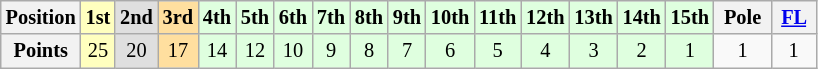<table class="wikitable" style="font-size: 85%;">
<tr>
<th>Position</th>
<td align="center" style="background-color:#ffffbf"><strong>1st</strong></td>
<td align="center" style="background-color:#dfdfdf"><strong>2nd</strong></td>
<td align="center" style="background-color:#ffdf9f"><strong>3rd</strong></td>
<td align="center" style="background-color:#dfffdf"><strong>4th</strong></td>
<td align="center" style="background-color:#dfffdf"><strong>5th</strong></td>
<td align="center" style="background-color:#dfffdf"><strong>6th</strong></td>
<td align="center" style="background-color:#dfffdf"><strong>7th</strong></td>
<td align="center" style="background-color:#dfffdf"><strong>8th</strong></td>
<td align="center" style="background-color:#dfffdf"><strong>9th</strong></td>
<td align="center" style="background-color:#dfffdf"><strong>10th</strong></td>
<td align="center" style="background-color:#dfffdf"><strong>11th</strong></td>
<td align="center" style="background-color:#dfffdf"><strong>12th</strong></td>
<td align="center" style="background-color:#dfffdf"><strong>13th</strong></td>
<td align="center" style="background-color:#dfffdf"><strong>14th</strong></td>
<td align="center" style="background-color:#dfffdf"><strong>15th</strong></td>
<th> Pole </th>
<th> <a href='#'>FL</a> </th>
</tr>
<tr>
<th>Points</th>
<td align="center" style="background-color:#ffffbf">25</td>
<td align="center" style="background-color:#dfdfdf">20</td>
<td align="center" style="background-color:#ffdf9f">17</td>
<td align="center" style="background-color:#dfffdf">14</td>
<td align="center" style="background-color:#dfffdf">12</td>
<td align="center" style="background-color:#dfffdf">10</td>
<td align="center" style="background-color:#dfffdf">9</td>
<td align="center" style="background-color:#dfffdf">8</td>
<td align="center" style="background-color:#dfffdf">7</td>
<td align="center" style="background-color:#dfffdf">6</td>
<td align="center" style="background-color:#dfffdf">5</td>
<td align="center" style="background-color:#dfffdf">4</td>
<td align="center" style="background-color:#dfffdf">3</td>
<td align="center" style="background-color:#dfffdf">2</td>
<td align="center" style="background-color:#dfffdf">1</td>
<td align="center">1</td>
<td align="center">1</td>
</tr>
</table>
